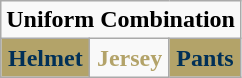<table class="wikitable"  style="display: inline-table;">
<tr>
<td align="center" Colspan="3"><strong>Uniform Combination</strong></td>
</tr>
<tr align="center">
<td style="background:#B3A369; color:#013057"><strong>Helmet</strong></td>
<td style="background:#white; color:#B3A369"><strong>Jersey</strong></td>
<td style="background:#B3A369; color:#013057"><strong>Pants</strong></td>
</tr>
</table>
